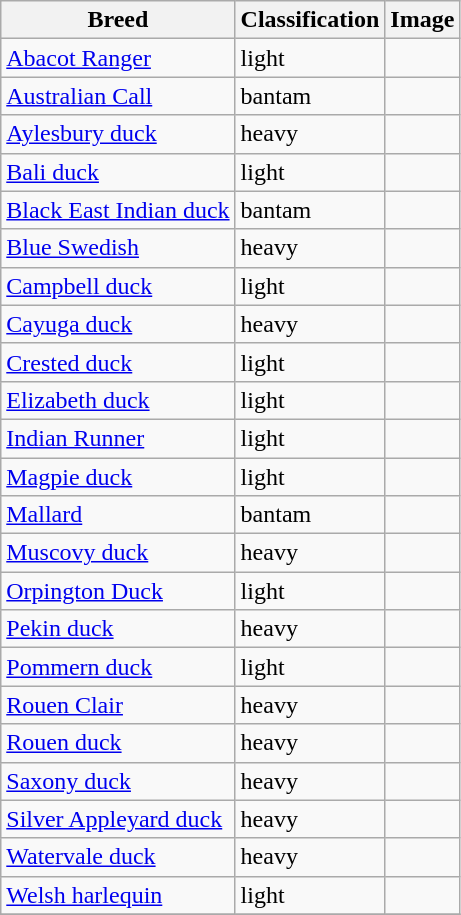<table class="wikitable sortable">
<tr>
<th>Breed</th>
<th>Classification</th>
<th>Image</th>
</tr>
<tr>
<td><a href='#'>Abacot Ranger</a></td>
<td>light</td>
<td></td>
</tr>
<tr>
<td><a href='#'>Australian Call</a></td>
<td>bantam</td>
<td></td>
</tr>
<tr>
<td><a href='#'>Aylesbury duck</a></td>
<td>heavy</td>
<td></td>
</tr>
<tr>
<td><a href='#'>Bali duck</a></td>
<td>light</td>
<td></td>
</tr>
<tr>
<td><a href='#'>Black East Indian duck</a></td>
<td>bantam</td>
<td></td>
</tr>
<tr>
<td><a href='#'>Blue Swedish</a></td>
<td>heavy</td>
<td></td>
</tr>
<tr>
<td><a href='#'>Campbell duck</a></td>
<td>light</td>
<td></td>
</tr>
<tr>
<td><a href='#'>Cayuga duck</a></td>
<td>heavy</td>
<td></td>
</tr>
<tr>
<td><a href='#'>Crested duck</a></td>
<td>light</td>
<td></td>
</tr>
<tr>
<td><a href='#'>Elizabeth duck</a></td>
<td>light</td>
<td></td>
</tr>
<tr>
<td><a href='#'>Indian Runner</a></td>
<td>light</td>
<td></td>
</tr>
<tr>
<td><a href='#'>Magpie duck</a></td>
<td>light</td>
<td></td>
</tr>
<tr>
<td><a href='#'>Mallard</a></td>
<td>bantam</td>
<td></td>
</tr>
<tr>
<td><a href='#'>Muscovy duck</a></td>
<td>heavy</td>
<td></td>
</tr>
<tr>
<td><a href='#'>Orpington Duck</a></td>
<td>light</td>
<td></td>
</tr>
<tr>
<td><a href='#'>Pekin duck</a></td>
<td>heavy</td>
<td></td>
</tr>
<tr>
<td><a href='#'>Pommern duck</a></td>
<td>light</td>
<td></td>
</tr>
<tr>
<td><a href='#'>Rouen Clair</a></td>
<td>heavy</td>
<td></td>
</tr>
<tr>
<td><a href='#'>Rouen duck</a></td>
<td>heavy</td>
<td></td>
</tr>
<tr>
<td><a href='#'>Saxony duck</a></td>
<td>heavy</td>
<td></td>
</tr>
<tr>
<td><a href='#'>Silver Appleyard duck</a></td>
<td>heavy</td>
<td></td>
</tr>
<tr>
<td><a href='#'>Watervale duck</a></td>
<td>heavy</td>
<td></td>
</tr>
<tr>
<td><a href='#'>Welsh harlequin</a></td>
<td>light</td>
<td></td>
</tr>
<tr>
</tr>
</table>
